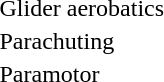<table>
<tr>
<td nowrap>Glider aerobatics<br></td>
<td></td>
<td></td>
<td></td>
</tr>
<tr>
<td>Parachuting<br></td>
<td nowrap></td>
<td nowrap></td>
<td nowrap></td>
</tr>
<tr>
<td>Paramotor<br></td>
<td></td>
<td nowrap></td>
<td></td>
</tr>
</table>
